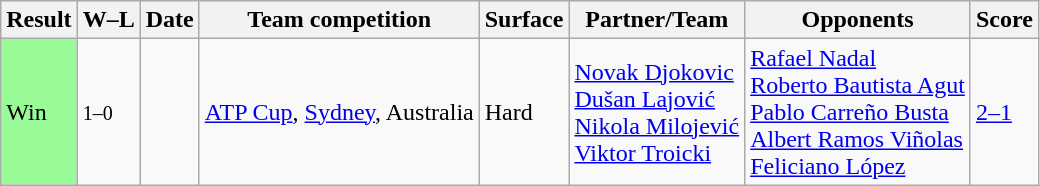<table class="sortable wikitable">
<tr>
<th>Result</th>
<th class="unsortable">W–L</th>
<th>Date</th>
<th>Team competition</th>
<th>Surface</th>
<th>Partner/Team</th>
<th>Opponents</th>
<th>Score</th>
</tr>
<tr>
<td bgcolor=98FB98>Win</td>
<td><small>1–0</small></td>
<td><a href='#'></a></td>
<td><a href='#'>ATP Cup</a>, <a href='#'>Sydney</a>, Australia</td>
<td>Hard</td>
<td> <a href='#'>Novak Djokovic</a><br> <a href='#'>Dušan Lajović</a><br> <a href='#'>Nikola Milojević</a><br> <a href='#'>Viktor Troicki</a></td>
<td> <a href='#'>Rafael Nadal</a><br> <a href='#'>Roberto Bautista Agut</a><br> <a href='#'>Pablo Carreño Busta</a><br> <a href='#'>Albert Ramos Viñolas</a><br> <a href='#'>Feliciano López</a></td>
<td><a href='#'>2–1</a></td>
</tr>
</table>
